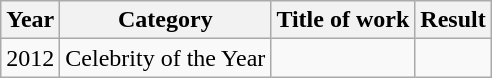<table class="wikitable plainrowheaders sortable">
<tr>
<th scope="col">Year</th>
<th scope="col">Category</th>
<th scope="col">Title of work</th>
<th scope="col">Result</th>
</tr>
<tr>
<td>2012</td>
<td>Celebrity of the Year</td>
<td></td>
<td></td>
</tr>
</table>
